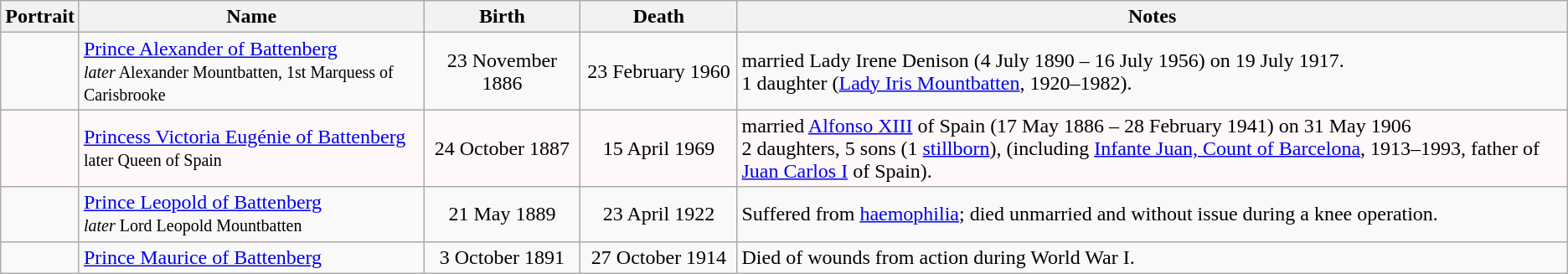<table class="wikitable" style="text-align:center;">
<tr>
<th>Portrait</th>
<th style="width:22%;">Name</th>
<th style="width:10%;">Birth</th>
<th style="width:10%;">Death</th>
<th>Notes</th>
</tr>
<tr>
<td></td>
<td align=left><a href='#'>Prince Alexander of Battenberg</a> <br> <small><em>later</em> Alexander Mountbatten, 1st Marquess of Carisbrooke </small></td>
<td>23 November 1886</td>
<td>23 February 1960</td>
<td align=left>married Lady Irene Denison (4 July 1890 – 16 July 1956) on 19 July 1917.<br>1 daughter (<a href='#'>Lady Iris Mountbatten</a>, 1920–1982).</td>
</tr>
<tr style="background:#fff8f8;">
<td></td>
<td align=left><a href='#'>Princess Victoria Eugénie of Battenberg</a> <br><small>later Queen of Spain</small></td>
<td>24 October 1887</td>
<td>15 April 1969</td>
<td align=left>married <a href='#'>Alfonso XIII</a> of Spain (17 May 1886 – 28 February 1941) on 31 May 1906<br> 2 daughters, 5 sons (1 <a href='#'>stillborn</a>), (including <a href='#'>Infante Juan, Count of Barcelona</a>, 1913–1993, father of <a href='#'>Juan Carlos I</a> of Spain).</td>
</tr>
<tr>
<td></td>
<td align=left><a href='#'>Prince Leopold of Battenberg</a> <br><small><em>later</em> Lord Leopold Mountbatten</small></td>
<td>21 May 1889</td>
<td>23 April 1922</td>
<td align=left>Suffered from <a href='#'>haemophilia</a>; died unmarried and without issue during a knee operation.</td>
</tr>
<tr>
<td></td>
<td align=left><a href='#'>Prince Maurice of Battenberg</a></td>
<td>3 October 1891</td>
<td>27 October 1914</td>
<td align=left>Died of wounds from action during World War I.</td>
</tr>
</table>
